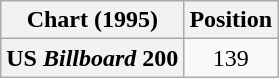<table class="wikitable plainrowheaders" style="text-align:center">
<tr>
<th scope="col">Chart (1995)</th>
<th scope="col">Position</th>
</tr>
<tr>
<th scope="row">US <em>Billboard</em> 200</th>
<td>139</td>
</tr>
</table>
